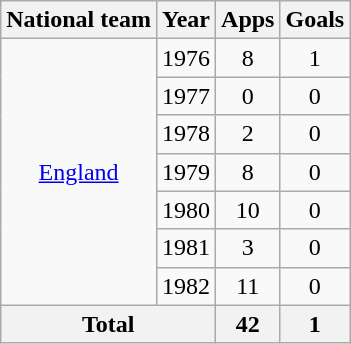<table class="wikitable" style="text-align:center">
<tr>
<th>National team</th>
<th>Year</th>
<th>Apps</th>
<th>Goals</th>
</tr>
<tr>
<td rowspan="7"><a href='#'>England</a></td>
<td>1976</td>
<td>8</td>
<td>1</td>
</tr>
<tr>
<td>1977</td>
<td>0</td>
<td>0</td>
</tr>
<tr>
<td>1978</td>
<td>2</td>
<td>0</td>
</tr>
<tr>
<td>1979</td>
<td>8</td>
<td>0</td>
</tr>
<tr>
<td>1980</td>
<td>10</td>
<td>0</td>
</tr>
<tr>
<td>1981</td>
<td>3</td>
<td>0</td>
</tr>
<tr>
<td>1982</td>
<td>11</td>
<td>0</td>
</tr>
<tr>
<th colspan="2">Total</th>
<th>42</th>
<th>1</th>
</tr>
</table>
